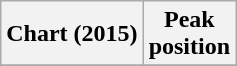<table class="wikitable plainrowheaders">
<tr>
<th>Chart (2015)</th>
<th>Peak<br>position</th>
</tr>
<tr>
</tr>
</table>
